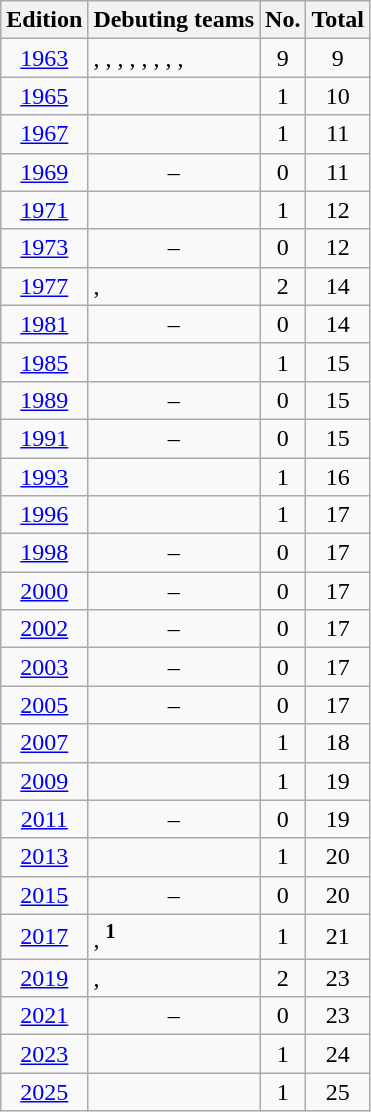<table class="wikitable" style="text-align: center;">
<tr>
<th>Edition</th>
<th>Debuting teams</th>
<th>No.</th>
<th>Total</th>
</tr>
<tr>
<td><a href='#'>1963</a></td>
<td align=left>, , , , , , , , </td>
<td>9</td>
<td>9</td>
</tr>
<tr>
<td><a href='#'>1965</a></td>
<td align=left></td>
<td>1</td>
<td>10</td>
</tr>
<tr>
<td><a href='#'>1967</a></td>
<td align=left></td>
<td>1</td>
<td>11</td>
</tr>
<tr>
<td><a href='#'>1969</a></td>
<td>–</td>
<td>0</td>
<td>11</td>
</tr>
<tr>
<td><a href='#'>1971</a></td>
<td align=left></td>
<td>1</td>
<td>12</td>
</tr>
<tr>
<td><a href='#'>1973</a></td>
<td>–</td>
<td>0</td>
<td>12</td>
</tr>
<tr>
<td><a href='#'>1977</a></td>
<td align=left>, </td>
<td>2</td>
<td>14</td>
</tr>
<tr>
<td><a href='#'>1981</a></td>
<td>–</td>
<td>0</td>
<td>14</td>
</tr>
<tr>
<td><a href='#'>1985</a></td>
<td align=left></td>
<td>1</td>
<td>15</td>
</tr>
<tr>
<td><a href='#'>1989</a></td>
<td>–</td>
<td>0</td>
<td>15</td>
</tr>
<tr>
<td><a href='#'>1991</a></td>
<td>–</td>
<td>0</td>
<td>15</td>
</tr>
<tr>
<td><a href='#'>1993</a></td>
<td align=left></td>
<td>1</td>
<td>16</td>
</tr>
<tr>
<td><a href='#'>1996</a></td>
<td align=left></td>
<td>1</td>
<td>17</td>
</tr>
<tr>
<td><a href='#'>1998</a></td>
<td>–</td>
<td>0</td>
<td>17</td>
</tr>
<tr>
<td><a href='#'>2000</a></td>
<td>–</td>
<td>0</td>
<td>17</td>
</tr>
<tr>
<td><a href='#'>2002</a></td>
<td>–</td>
<td>0</td>
<td>17</td>
</tr>
<tr>
<td><a href='#'>2003</a></td>
<td>–</td>
<td>0</td>
<td>17</td>
</tr>
<tr>
<td><a href='#'>2005</a></td>
<td>–</td>
<td>0</td>
<td>17</td>
</tr>
<tr>
<td><a href='#'>2007</a></td>
<td align=left></td>
<td>1</td>
<td>18</td>
</tr>
<tr>
<td><a href='#'>2009</a></td>
<td align=left></td>
<td>1</td>
<td>19</td>
</tr>
<tr>
<td><a href='#'>2011</a></td>
<td>–</td>
<td>0</td>
<td>19</td>
</tr>
<tr>
<td><a href='#'>2013</a></td>
<td align=left></td>
<td>1</td>
<td>20</td>
</tr>
<tr>
<td><a href='#'>2015</a></td>
<td>–</td>
<td>0</td>
<td>20</td>
</tr>
<tr>
<td><a href='#'>2017</a></td>
<td align=left>, <sup><strong>1</strong></sup></td>
<td>1</td>
<td>21</td>
</tr>
<tr>
<td><a href='#'>2019</a></td>
<td align=left>, </td>
<td>2</td>
<td>23</td>
</tr>
<tr>
<td><a href='#'>2021</a></td>
<td>–</td>
<td>0</td>
<td>23</td>
</tr>
<tr>
<td><a href='#'>2023</a></td>
<td align=left></td>
<td>1</td>
<td>24</td>
</tr>
<tr>
<td><a href='#'>2025</a></td>
<td align=left></td>
<td>1</td>
<td>25</td>
</tr>
</table>
